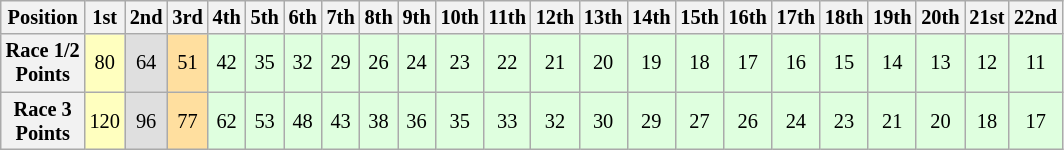<table class="wikitable" style="font-size: 85%; text-align:center">
<tr>
<th>Position</th>
<th>1st</th>
<th>2nd</th>
<th>3rd</th>
<th>4th</th>
<th>5th</th>
<th>6th</th>
<th>7th</th>
<th>8th</th>
<th>9th</th>
<th>10th</th>
<th>11th</th>
<th>12th</th>
<th>13th</th>
<th>14th</th>
<th>15th</th>
<th>16th</th>
<th>17th</th>
<th>18th</th>
<th>19th</th>
<th>20th</th>
<th>21st</th>
<th>22nd</th>
</tr>
<tr>
<th>Race 1/2<br>Points</th>
<td style="background: #ffffbf">80</td>
<td style="background: #dfdfdf">64</td>
<td style="background: #ffdf9f">51</td>
<td style="background: #dfffdf">42</td>
<td style="background: #dfffdf">35</td>
<td style="background: #dfffdf">32</td>
<td style="background: #dfffdf">29</td>
<td style="background: #dfffdf">26</td>
<td style="background: #dfffdf">24</td>
<td style="background: #dfffdf">23</td>
<td style="background: #dfffdf">22</td>
<td style="background: #dfffdf">21</td>
<td style="background: #dfffdf">20</td>
<td style="background: #dfffdf">19</td>
<td style="background: #dfffdf">18</td>
<td style="background: #dfffdf">17</td>
<td style="background: #dfffdf">16</td>
<td style="background: #dfffdf">15</td>
<td style="background: #dfffdf">14</td>
<td style="background: #dfffdf">13</td>
<td style="background: #dfffdf">12</td>
<td style="background: #dfffdf">11</td>
</tr>
<tr>
<th>Race 3<br>Points</th>
<td style="background: #ffffbf">120</td>
<td style="background: #dfdfdf">96</td>
<td style="background: #ffdf9f">77</td>
<td style="background: #dfffdf">62</td>
<td style="background: #dfffdf">53</td>
<td style="background: #dfffdf">48</td>
<td style="background: #dfffdf">43</td>
<td style="background: #dfffdf">38</td>
<td style="background: #dfffdf">36</td>
<td style="background: #dfffdf">35</td>
<td style="background: #dfffdf">33</td>
<td style="background: #dfffdf">32</td>
<td style="background: #dfffdf">30</td>
<td style="background: #dfffdf">29</td>
<td style="background: #dfffdf">27</td>
<td style="background: #dfffdf">26</td>
<td style="background: #dfffdf">24</td>
<td style="background: #dfffdf">23</td>
<td style="background: #dfffdf">21</td>
<td style="background: #dfffdf">20</td>
<td style="background: #dfffdf">18</td>
<td style="background: #dfffdf">17</td>
</tr>
</table>
